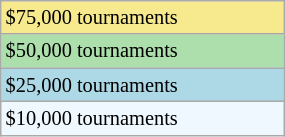<table class="wikitable" style="font-size:85%;" width=15%>
<tr style="background:#f7e98e;">
<td>$75,000 tournaments</td>
</tr>
<tr style="background:#addfad;">
<td>$50,000 tournaments</td>
</tr>
<tr style="background:lightblue;">
<td>$25,000 tournaments</td>
</tr>
<tr style="background:#f0f8ff;">
<td>$10,000 tournaments</td>
</tr>
</table>
